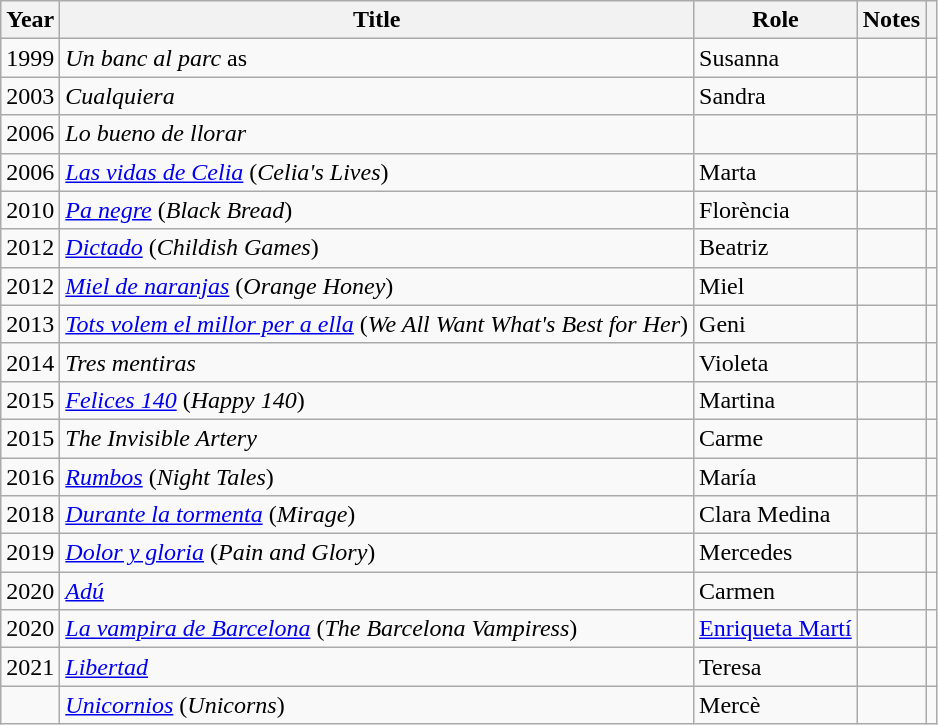<table class="wikitable">
<tr>
<th>Year</th>
<th>Title</th>
<th>Role</th>
<th>Notes</th>
<th></th>
</tr>
<tr>
<td>1999</td>
<td><em>Un banc al parc</em> as</td>
<td>Susanna</td>
<td></td>
<td></td>
</tr>
<tr>
<td>2003</td>
<td><em>Cualquiera</em></td>
<td>Sandra</td>
<td></td>
<td></td>
</tr>
<tr>
<td>2006</td>
<td><em>Lo bueno de llorar</em></td>
<td></td>
<td></td>
</tr>
<tr>
<td>2006</td>
<td><em><a href='#'>Las vidas de Celia</a></em> (<em>Celia's Lives</em>)</td>
<td>Marta</td>
<td></td>
<td align = "center"></td>
</tr>
<tr>
<td>2010</td>
<td><em><a href='#'>Pa negre</a></em> (<em>Black Bread</em>)</td>
<td>Florència</td>
<td></td>
<td align = "center"></td>
</tr>
<tr>
<td align = "center">2012</td>
<td><em><a href='#'>Dictado</a></em> (<em>Childish Games</em>)</td>
<td>Beatriz</td>
<td></td>
<td align = "center"></td>
</tr>
<tr>
<td align = "center">2012</td>
<td><em><a href='#'>Miel de naranjas</a></em> (<em>Orange Honey</em>)</td>
<td>Miel</td>
<td></td>
<td align = "center"></td>
</tr>
<tr>
<td align = "center">2013</td>
<td><em><a href='#'>Tots volem el millor per a ella</a></em> (<em>We All Want What's Best for Her</em>)</td>
<td>Geni</td>
<td></td>
<td align = "center"></td>
</tr>
<tr>
<td align = "center">2014</td>
<td><em>Tres mentiras</em></td>
<td>Violeta</td>
<td></td>
</tr>
<tr>
<td align = "center">2015</td>
<td><em><a href='#'>Felices 140</a></em> (<em>Happy 140</em>)</td>
<td>Martina</td>
<td></td>
<td align = "center"></td>
</tr>
<tr>
<td align = "center">2015</td>
<td><em>The Invisible Artery</em></td>
<td>Carme</td>
<td></td>
</tr>
<tr>
<td align = "center">2016</td>
<td><em><a href='#'>Rumbos</a></em> (<em>Night Tales</em>)</td>
<td>María</td>
<td></td>
<td align = "center"></td>
</tr>
<tr>
<td align = "center">2018</td>
<td><em><a href='#'>Durante la tormenta</a></em> (<em>Mirage</em>)</td>
<td>Clara Medina</td>
<td></td>
<td align = "center"></td>
</tr>
<tr>
<td align = "center">2019</td>
<td><em><a href='#'>Dolor y gloria</a></em> (<em>Pain and Glory</em>)</td>
<td>Mercedes</td>
<td></td>
<td align = "center"></td>
</tr>
<tr>
<td align = "center">2020</td>
<td><em><a href='#'>Adú</a></em></td>
<td>Carmen</td>
<td></td>
<td align = "center"></td>
</tr>
<tr>
<td align = "center">2020</td>
<td><em><a href='#'>La vampira de Barcelona</a></em> (<em>The Barcelona Vampiress</em>)</td>
<td><a href='#'>Enriqueta Martí</a></td>
<td></td>
<td align = "center"></td>
</tr>
<tr>
<td align = "center">2021</td>
<td><em><a href='#'>Libertad</a></em></td>
<td>Teresa</td>
<td></td>
<td align = "center"></td>
</tr>
<tr>
<td></td>
<td><em><a href='#'>Unicornios</a></em> (<em>Unicorns</em>)</td>
<td>Mercè</td>
<td></td>
<td align = "center"></td>
</tr>
</table>
